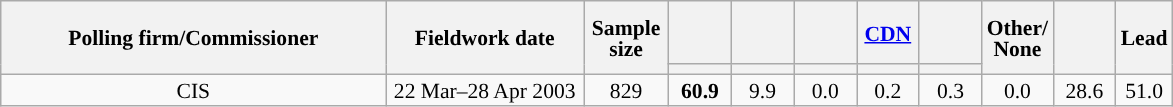<table class="wikitable collapsible collapsed" style="text-align:center; font-size:90%; line-height:14px;">
<tr style="height:42px;">
<th style="width:250px;" rowspan="2">Polling firm/Commissioner</th>
<th style="width:125px;" rowspan="2">Fieldwork date</th>
<th style="width:50px;" rowspan="2">Sample size</th>
<th style="width:35px;"></th>
<th style="width:35px;"></th>
<th style="width:35px;"></th>
<th style="width:35px;"><a href='#'>CDN</a></th>
<th style="width:35px;"></th>
<th style="width:35px;" rowspan="2">Other/<br>None</th>
<th style="width:35px;" rowspan="2"></th>
<th style="width:30px;" rowspan="2">Lead</th>
</tr>
<tr>
<th style="color:inherit;background:"></th>
<th style="color:inherit;background:"></th>
<th style="color:inherit;background:"></th>
<th style="color:inherit;background:"></th>
<th style="color:inherit;background:"></th>
</tr>
<tr>
<td>CIS</td>
<td>22 Mar–28 Apr 2003</td>
<td>829</td>
<td><strong>60.9</strong></td>
<td>9.9</td>
<td>0.0</td>
<td>0.2</td>
<td>0.3</td>
<td>0.0</td>
<td>28.6</td>
<td style="background:">51.0</td>
</tr>
</table>
